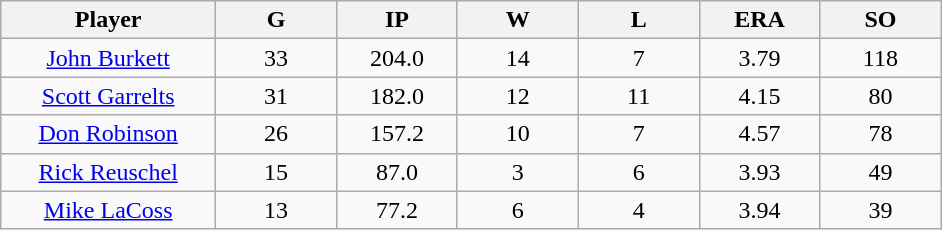<table class="wikitable sortable">
<tr>
<th bgcolor="#DDDDFF" width="16%">Player</th>
<th bgcolor="#DDDDFF" width="9%">G</th>
<th bgcolor="#DDDDFF" width="9%">IP</th>
<th bgcolor="#DDDDFF" width="9%">W</th>
<th bgcolor="#DDDDFF" width="9%">L</th>
<th bgcolor="#DDDDFF" width="9%">ERA</th>
<th bgcolor="#DDDDFF" width="9%">SO</th>
</tr>
<tr align="center">
<td><a href='#'>John Burkett</a></td>
<td>33</td>
<td>204.0</td>
<td>14</td>
<td>7</td>
<td>3.79</td>
<td>118</td>
</tr>
<tr align="center">
<td><a href='#'>Scott Garrelts</a></td>
<td>31</td>
<td>182.0</td>
<td>12</td>
<td>11</td>
<td>4.15</td>
<td>80</td>
</tr>
<tr align="center">
<td><a href='#'>Don Robinson</a></td>
<td>26</td>
<td>157.2</td>
<td>10</td>
<td>7</td>
<td>4.57</td>
<td>78</td>
</tr>
<tr align="center">
<td><a href='#'>Rick Reuschel</a></td>
<td>15</td>
<td>87.0</td>
<td>3</td>
<td>6</td>
<td>3.93</td>
<td>49</td>
</tr>
<tr align="center">
<td><a href='#'>Mike LaCoss</a></td>
<td>13</td>
<td>77.2</td>
<td>6</td>
<td>4</td>
<td>3.94</td>
<td>39</td>
</tr>
</table>
